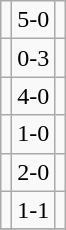<table Class="wikitable">
<tr>
<td></td>
<td>5-0</td>
<td></td>
</tr>
<tr>
<td></td>
<td>0-3</td>
<td></td>
</tr>
<tr>
<td></td>
<td>4-0</td>
<td></td>
</tr>
<tr>
<td></td>
<td>1-0</td>
<td></td>
</tr>
<tr>
<td></td>
<td>2-0</td>
<td></td>
</tr>
<tr>
<td></td>
<td>1-1</td>
<td></td>
</tr>
<tr>
</tr>
</table>
